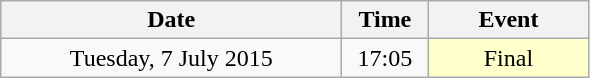<table class = "wikitable" style="text-align:center;">
<tr>
<th width=220>Date</th>
<th width=50>Time</th>
<th width=100>Event</th>
</tr>
<tr>
<td>Tuesday, 7 July 2015</td>
<td>17:05</td>
<td bgcolor=ffffcc>Final</td>
</tr>
</table>
